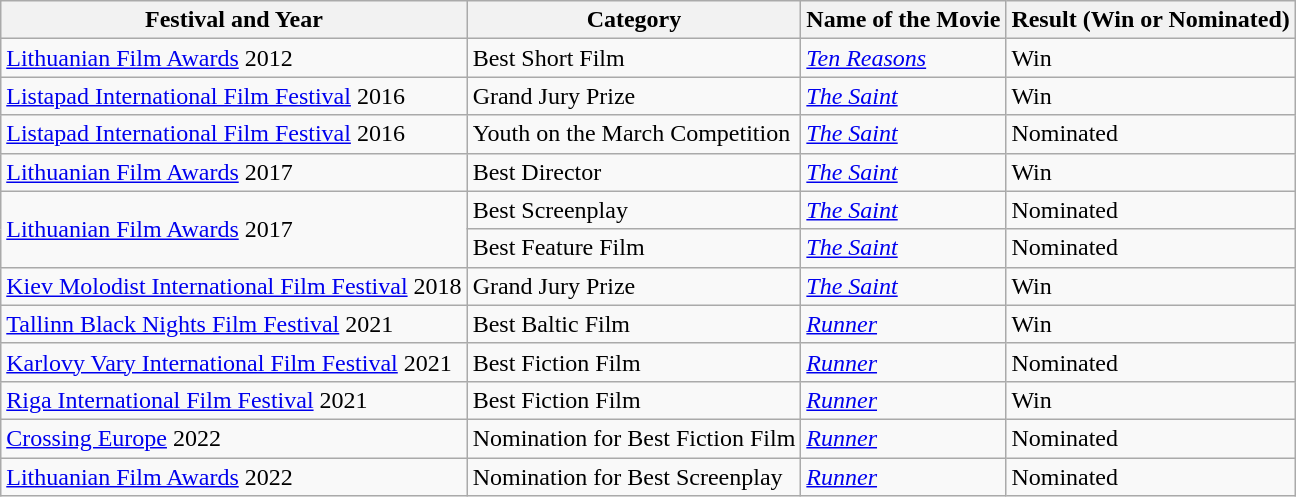<table class="wikitable sortable">
<tr>
<th>Festival and Year</th>
<th>Category</th>
<th>Name of the Movie</th>
<th>Result (Win or Nominated)</th>
</tr>
<tr>
<td><a href='#'>Lithuanian Film Awards</a> 2012</td>
<td>Best Short Film</td>
<td><em><a href='#'>Ten Reasons</a></em></td>
<td>Win</td>
</tr>
<tr>
<td><a href='#'>Listapad International Film Festival</a> 2016</td>
<td>Grand Jury Prize</td>
<td><em><a href='#'>The Saint</a></em></td>
<td>Win</td>
</tr>
<tr>
<td><a href='#'>Listapad International Film Festival</a> 2016</td>
<td>Youth on the March Competition</td>
<td><em><a href='#'>The Saint</a></em></td>
<td>Nominated</td>
</tr>
<tr>
<td><a href='#'>Lithuanian Film Awards</a> 2017</td>
<td>Best Director</td>
<td><em><a href='#'>The Saint</a></em></td>
<td>Win</td>
</tr>
<tr>
<td rowspan="2"><a href='#'>Lithuanian Film Awards</a> 2017</td>
<td>Best Screenplay</td>
<td><em><a href='#'>The Saint</a></em></td>
<td>Nominated</td>
</tr>
<tr>
<td>Best Feature Film</td>
<td><em><a href='#'>The Saint</a></em></td>
<td>Nominated</td>
</tr>
<tr>
<td><a href='#'>Kiev Molodist International Film Festival</a> 2018</td>
<td>Grand Jury Prize</td>
<td><em><a href='#'>The Saint</a></em></td>
<td>Win</td>
</tr>
<tr>
<td><a href='#'>Tallinn Black Nights Film Festival</a> 2021</td>
<td>Best Baltic Film</td>
<td><em><a href='#'>Runner</a></em></td>
<td>Win</td>
</tr>
<tr>
<td><a href='#'>Karlovy Vary International Film Festival</a> 2021</td>
<td>Best Fiction Film</td>
<td><em><a href='#'>Runner</a></em></td>
<td>Nominated</td>
</tr>
<tr>
<td><a href='#'>Riga International Film Festival</a> 2021</td>
<td>Best Fiction Film</td>
<td><em><a href='#'>Runner</a></em></td>
<td>Win</td>
</tr>
<tr>
<td><a href='#'>Crossing Europe</a> 2022</td>
<td>Nomination for Best Fiction Film</td>
<td><em><a href='#'>Runner</a></em></td>
<td>Nominated</td>
</tr>
<tr>
<td><a href='#'>Lithuanian Film Awards</a> 2022</td>
<td>Nomination for Best Screenplay</td>
<td><em><a href='#'>Runner</a></em></td>
<td>Nominated</td>
</tr>
</table>
